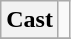<table class="wikitable">
<tr>
<th>Cast</th>
<td></td>
</tr>
<tr>
</tr>
</table>
